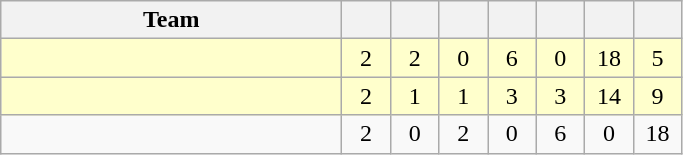<table class="wikitable" style="text-align:center;">
<tr>
<th width=220>Team</th>
<th width=25></th>
<th width=25></th>
<th width=25></th>
<th width=25></th>
<th width=25></th>
<th width=25></th>
<th width=25></th>
</tr>
<tr style="background:#ffffcc;">
<td style="text-align:left;"></td>
<td>2</td>
<td>2</td>
<td>0</td>
<td>6</td>
<td>0</td>
<td>18</td>
<td>5</td>
</tr>
<tr style="background:#ffffcc;">
<td style="text-align:left;"></td>
<td>2</td>
<td>1</td>
<td>1</td>
<td>3</td>
<td>3</td>
<td>14</td>
<td>9</td>
</tr>
<tr>
<td style="text-align:left;"></td>
<td>2</td>
<td>0</td>
<td>2</td>
<td>0</td>
<td>6</td>
<td>0</td>
<td>18</td>
</tr>
</table>
